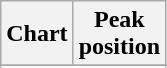<table class="wikitable sortable plainrowheaders" style="text-align:center;" border="1">
<tr>
<th scope="col">Chart</th>
<th scope="col">Peak<br>position</th>
</tr>
<tr>
</tr>
<tr>
</tr>
</table>
